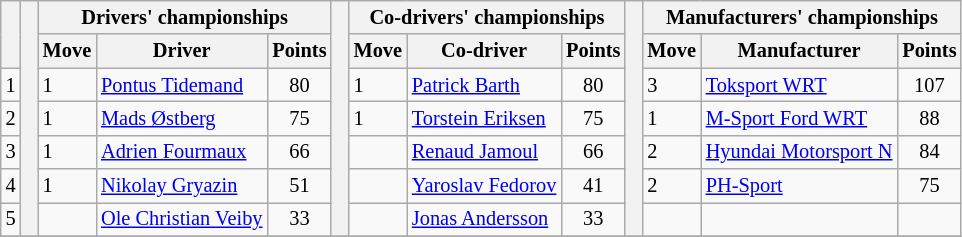<table class="wikitable" style="font-size:85%;">
<tr>
<th rowspan="2"></th>
<th rowspan="7" style="width:5px;"></th>
<th colspan="3">Drivers' championships</th>
<th rowspan="7" style="width:5px;"></th>
<th colspan="3">Co-drivers' championships</th>
<th rowspan="7" style="width:5px;"></th>
<th colspan="3">Manufacturers' championships</th>
</tr>
<tr>
<th>Move</th>
<th>Driver</th>
<th>Points</th>
<th>Move</th>
<th>Co-driver</th>
<th>Points</th>
<th>Move</th>
<th>Manufacturer</th>
<th>Points</th>
</tr>
<tr>
<td align="center">1</td>
<td> 1</td>
<td><a href='#'>Pontus Tidemand</a></td>
<td align="center">80</td>
<td> 1</td>
<td><a href='#'>Patrick Barth</a></td>
<td align="center">80</td>
<td> 3</td>
<td><a href='#'>Toksport WRT</a></td>
<td align="center">107</td>
</tr>
<tr>
<td align="center">2</td>
<td> 1</td>
<td><a href='#'>Mads Østberg</a></td>
<td align="center">75</td>
<td> 1</td>
<td><a href='#'>Torstein Eriksen</a></td>
<td align="center">75</td>
<td> 1</td>
<td><a href='#'>M-Sport Ford WRT</a></td>
<td align="center">88</td>
</tr>
<tr>
<td align="center">3</td>
<td> 1</td>
<td><a href='#'>Adrien Fourmaux</a></td>
<td align="center">66</td>
<td></td>
<td><a href='#'>Renaud Jamoul</a></td>
<td align="center">66</td>
<td> 2</td>
<td nowrap><a href='#'>Hyundai Motorsport N</a></td>
<td align="center">84</td>
</tr>
<tr>
<td align="center">4</td>
<td> 1</td>
<td><a href='#'>Nikolay Gryazin</a></td>
<td align="center">51</td>
<td></td>
<td><a href='#'>Yaroslav Fedorov</a></td>
<td align="center">41</td>
<td> 2</td>
<td><a href='#'>PH-Sport</a></td>
<td align="center">75</td>
</tr>
<tr>
<td align="center">5</td>
<td></td>
<td nowrap><a href='#'>Ole Christian Veiby</a></td>
<td align="center">33</td>
<td></td>
<td nowrap><a href='#'>Jonas Andersson</a></td>
<td align="center">33</td>
<td></td>
<td></td>
<td></td>
</tr>
<tr>
</tr>
</table>
